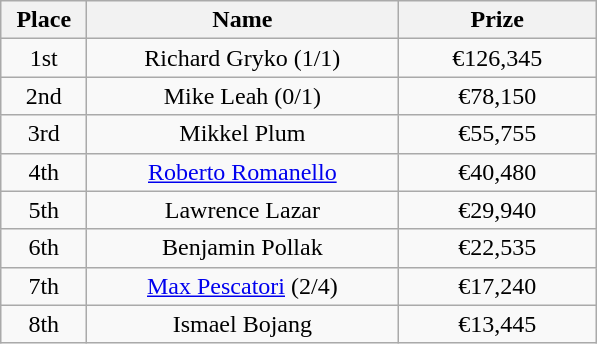<table class="wikitable">
<tr>
<th width="50">Place</th>
<th width="200">Name</th>
<th width="125">Prize</th>
</tr>
<tr>
<td align="center">1st</td>
<td align="center">Richard Gryko (1/1)</td>
<td align="center">€126,345</td>
</tr>
<tr>
<td align="center">2nd</td>
<td align="center">Mike Leah (0/1)</td>
<td align="center">€78,150</td>
</tr>
<tr>
<td align="center">3rd</td>
<td align="center">Mikkel Plum</td>
<td align="center">€55,755</td>
</tr>
<tr>
<td align="center">4th</td>
<td align="center"><a href='#'>Roberto Romanello</a></td>
<td align="center">€40,480</td>
</tr>
<tr>
<td align="center">5th</td>
<td align="center">Lawrence Lazar</td>
<td align="center">€29,940</td>
</tr>
<tr>
<td align="center">6th</td>
<td align="center">Benjamin Pollak</td>
<td align="center">€22,535</td>
</tr>
<tr>
<td align="center">7th</td>
<td align="center"><a href='#'>Max Pescatori</a> (2/4)</td>
<td align="center">€17,240</td>
</tr>
<tr>
<td align="center">8th</td>
<td align="center">Ismael Bojang</td>
<td align="center">€13,445</td>
</tr>
</table>
